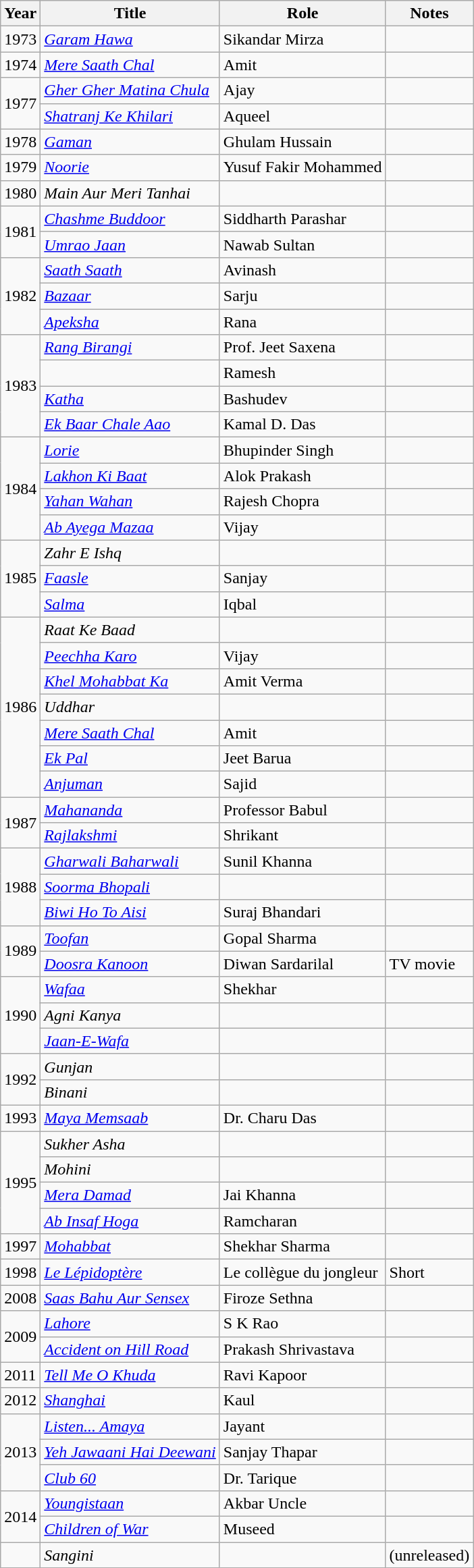<table class="wikitable sortable">
<tr>
<th>Year</th>
<th>Title</th>
<th>Role</th>
<th>Notes</th>
</tr>
<tr>
<td>1973</td>
<td><em><a href='#'>Garam Hawa</a></em></td>
<td>Sikandar Mirza</td>
<td></td>
</tr>
<tr>
<td>1974</td>
<td><em><a href='#'>Mere Saath Chal</a></em></td>
<td>Amit</td>
<td></td>
</tr>
<tr>
<td rowspan="2">1977</td>
<td><em><a href='#'>Gher Gher Matina Chula</a></em></td>
<td>Ajay</td>
<td></td>
</tr>
<tr>
<td><em><a href='#'>Shatranj Ke Khilari</a></em></td>
<td>Aqueel</td>
<td></td>
</tr>
<tr>
<td>1978</td>
<td><em><a href='#'>Gaman</a></em></td>
<td>Ghulam Hussain</td>
<td></td>
</tr>
<tr>
<td>1979</td>
<td><em><a href='#'>Noorie</a></em></td>
<td>Yusuf Fakir Mohammed</td>
<td></td>
</tr>
<tr>
<td>1980</td>
<td><em>Main Aur Meri Tanhai</em></td>
<td></td>
<td></td>
</tr>
<tr>
<td rowspan="2">1981</td>
<td><em><a href='#'>Chashme Buddoor</a></em></td>
<td>Siddharth Parashar</td>
<td></td>
</tr>
<tr>
<td><em><a href='#'>Umrao Jaan</a></em></td>
<td>Nawab Sultan</td>
<td></td>
</tr>
<tr>
<td rowspan="3">1982</td>
<td><em><a href='#'>Saath Saath</a></em></td>
<td>Avinash</td>
<td></td>
</tr>
<tr>
<td><em><a href='#'>Bazaar</a></em></td>
<td>Sarju</td>
<td></td>
</tr>
<tr>
<td><em><a href='#'>Apeksha</a></em></td>
<td>Rana</td>
<td></td>
</tr>
<tr>
<td rowspan="4">1983</td>
<td><em><a href='#'>Rang Birangi</a></em></td>
<td>Prof. Jeet Saxena</td>
<td></td>
</tr>
<tr>
<td></td>
<td>Ramesh</td>
<td></td>
</tr>
<tr>
<td><em><a href='#'>Katha</a></em></td>
<td>Bashudev</td>
<td></td>
</tr>
<tr>
<td><em><a href='#'>Ek Baar Chale Aao</a></em></td>
<td>Kamal D. Das</td>
<td></td>
</tr>
<tr>
<td rowspan="4">1984</td>
<td><em><a href='#'>Lorie</a></em></td>
<td>Bhupinder Singh</td>
<td></td>
</tr>
<tr>
<td><em><a href='#'>Lakhon Ki Baat</a></em></td>
<td>Alok Prakash</td>
<td></td>
</tr>
<tr>
<td><em><a href='#'>Yahan Wahan</a></em></td>
<td>Rajesh Chopra</td>
<td></td>
</tr>
<tr>
<td><em><a href='#'>Ab Ayega Mazaa</a></em></td>
<td>Vijay</td>
<td></td>
</tr>
<tr>
<td rowspan="3">1985</td>
<td><em>Zahr E Ishq</em></td>
<td></td>
<td></td>
</tr>
<tr>
<td><em><a href='#'>Faasle</a></em></td>
<td>Sanjay</td>
<td></td>
</tr>
<tr>
<td><em><a href='#'>Salma</a></em></td>
<td>Iqbal</td>
<td></td>
</tr>
<tr>
<td rowspan="7">1986</td>
<td><em>Raat Ke Baad</em></td>
<td></td>
<td></td>
</tr>
<tr>
<td><em><a href='#'>Peechha Karo</a></em></td>
<td>Vijay</td>
<td></td>
</tr>
<tr>
<td><em><a href='#'>Khel Mohabbat Ka</a></em></td>
<td>Amit Verma</td>
<td></td>
</tr>
<tr>
<td><em>Uddhar</em></td>
<td></td>
<td></td>
</tr>
<tr>
<td><em><a href='#'>Mere Saath Chal</a></em></td>
<td>Amit</td>
<td></td>
</tr>
<tr>
<td><em><a href='#'>Ek Pal</a></em></td>
<td>Jeet Barua</td>
<td></td>
</tr>
<tr>
<td><em><a href='#'>Anjuman</a></em></td>
<td>Sajid</td>
<td></td>
</tr>
<tr>
<td rowspan="2">1987</td>
<td><em><a href='#'>Mahananda</a></em></td>
<td>Professor Babul</td>
<td></td>
</tr>
<tr>
<td><em><a href='#'>Rajlakshmi</a></em></td>
<td>Shrikant</td>
<td></td>
</tr>
<tr>
<td rowspan="3">1988</td>
<td><em><a href='#'>Gharwali Baharwali</a></em></td>
<td>Sunil Khanna</td>
<td></td>
</tr>
<tr>
<td><em><a href='#'>Soorma Bhopali</a></em></td>
<td></td>
<td></td>
</tr>
<tr>
<td><em><a href='#'>Biwi Ho To Aisi</a></em></td>
<td>Suraj Bhandari</td>
<td></td>
</tr>
<tr>
<td rowspan="2">1989</td>
<td><em><a href='#'>Toofan</a></em></td>
<td>Gopal Sharma</td>
<td></td>
</tr>
<tr>
<td><em><a href='#'>Doosra Kanoon</a></em></td>
<td>Diwan Sardarilal</td>
<td>TV movie</td>
</tr>
<tr>
<td rowspan="3">1990</td>
<td><em><a href='#'>Wafaa</a></em></td>
<td>Shekhar</td>
<td></td>
</tr>
<tr>
<td><em>Agni Kanya</em></td>
<td></td>
<td></td>
</tr>
<tr>
<td><em><a href='#'>Jaan-E-Wafa</a></em></td>
<td></td>
<td></td>
</tr>
<tr>
<td rowspan="2">1992</td>
<td><em>Gunjan</em></td>
<td></td>
<td></td>
</tr>
<tr>
<td><em>Binani</em></td>
<td></td>
<td></td>
</tr>
<tr>
<td>1993</td>
<td><em><a href='#'>Maya Memsaab</a></em></td>
<td>Dr. Charu Das</td>
<td></td>
</tr>
<tr>
<td rowspan="4">1995</td>
<td><em>Sukher Asha</em></td>
<td></td>
<td></td>
</tr>
<tr>
<td><em>Mohini</em></td>
<td></td>
<td></td>
</tr>
<tr>
<td><em><a href='#'>Mera Damad</a></em></td>
<td>Jai Khanna</td>
<td></td>
</tr>
<tr>
<td><em><a href='#'>Ab Insaf Hoga</a></em></td>
<td>Ramcharan</td>
<td></td>
</tr>
<tr>
<td>1997</td>
<td><em><a href='#'>Mohabbat</a></em></td>
<td>Shekhar Sharma</td>
<td></td>
</tr>
<tr>
<td>1998</td>
<td><em><a href='#'>Le Lépidoptère</a></em></td>
<td>Le collègue du jongleur</td>
<td>Short</td>
</tr>
<tr>
<td>2008</td>
<td><em><a href='#'>Saas Bahu Aur Sensex</a></em></td>
<td>Firoze Sethna</td>
<td></td>
</tr>
<tr>
<td rowspan="2">2009</td>
<td><em><a href='#'>Lahore</a></em></td>
<td>S K Rao</td>
<td></td>
</tr>
<tr>
<td><em><a href='#'>Accident on Hill Road</a></em></td>
<td>Prakash Shrivastava</td>
<td></td>
</tr>
<tr>
<td>2011</td>
<td><em><a href='#'>Tell Me O Khuda</a></em></td>
<td>Ravi Kapoor</td>
<td></td>
</tr>
<tr>
<td>2012</td>
<td><em><a href='#'>Shanghai</a></em></td>
<td>Kaul</td>
<td></td>
</tr>
<tr>
<td rowspan="3">2013</td>
<td><em><a href='#'>Listen... Amaya</a></em></td>
<td>Jayant</td>
<td></td>
</tr>
<tr>
<td><em><a href='#'>Yeh Jawaani Hai Deewani</a></em></td>
<td>Sanjay Thapar</td>
<td></td>
</tr>
<tr>
<td><em><a href='#'>Club 60</a></em></td>
<td>Dr. Tarique</td>
<td></td>
</tr>
<tr>
<td rowspan="2">2014</td>
<td><em><a href='#'>Youngistaan</a></em></td>
<td>Akbar Uncle</td>
<td></td>
</tr>
<tr>
<td><em><a href='#'>Children of War</a></em></td>
<td>Museed</td>
<td></td>
</tr>
<tr>
<td></td>
<td><em>Sangini</em></td>
<td></td>
<td>(unreleased)</td>
</tr>
</table>
